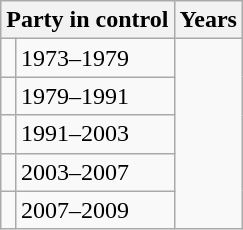<table class="wikitable">
<tr>
<th colspan="2">Party in control</th>
<th>Years</th>
</tr>
<tr>
<td></td>
<td>1973–1979</td>
</tr>
<tr>
<td></td>
<td>1979–1991</td>
</tr>
<tr>
<td></td>
<td>1991–2003</td>
</tr>
<tr>
<td></td>
<td>2003–2007</td>
</tr>
<tr>
<td></td>
<td>2007–2009</td>
</tr>
</table>
